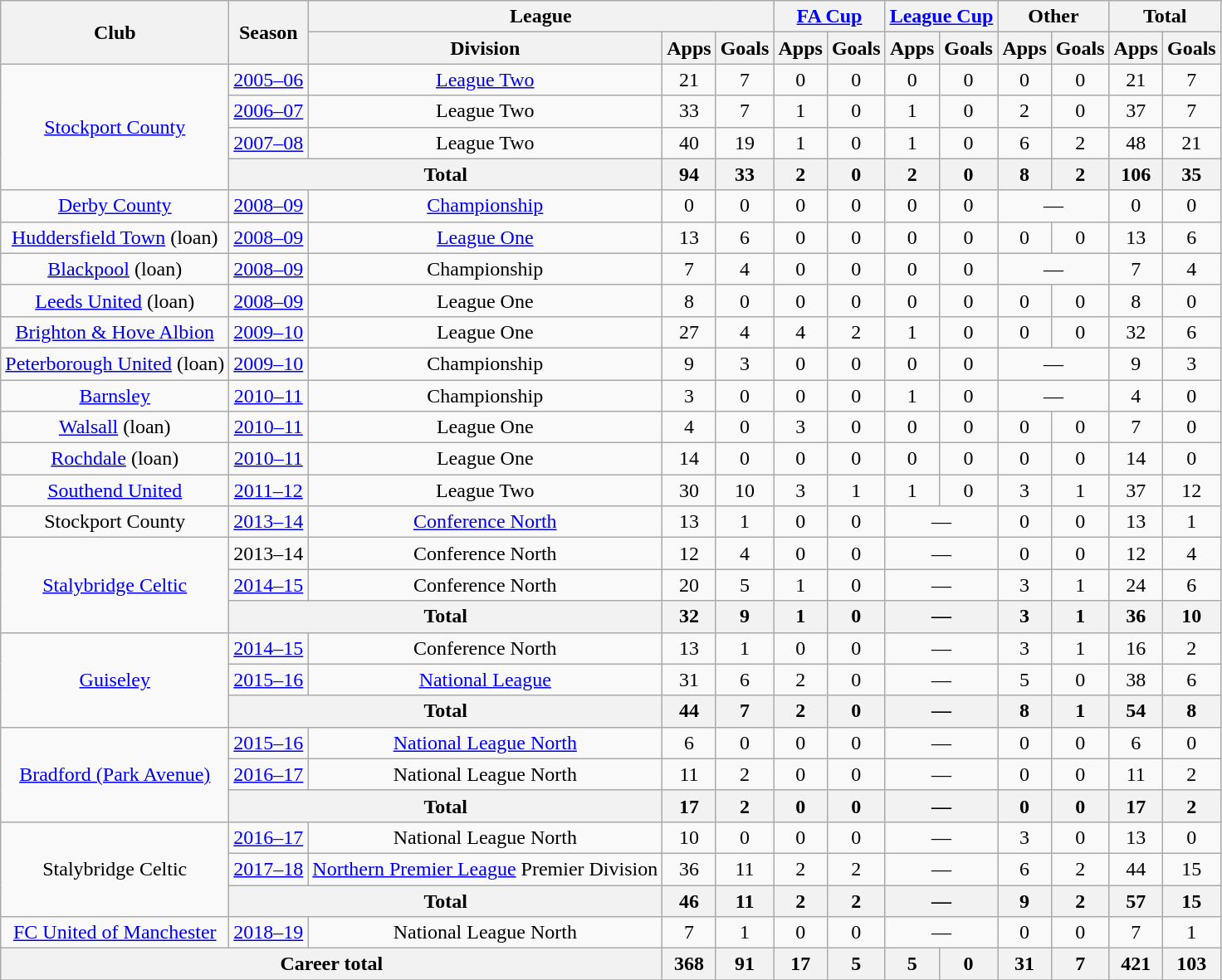<table class="wikitable" style="text-align:center;">
<tr>
<th rowspan="2">Club</th>
<th rowspan="2">Season</th>
<th colspan="3">League</th>
<th colspan="2"><a href='#'>FA Cup</a></th>
<th colspan="2"><a href='#'>League Cup</a></th>
<th colspan="2">Other</th>
<th colspan="2">Total</th>
</tr>
<tr>
<th>Division</th>
<th>Apps</th>
<th>Goals</th>
<th>Apps</th>
<th>Goals</th>
<th>Apps</th>
<th>Goals</th>
<th>Apps</th>
<th>Goals</th>
<th>Apps</th>
<th>Goals</th>
</tr>
<tr>
<td rowspan="4"><a href='#'>Stockport County</a></td>
<td><a href='#'>2005–06</a></td>
<td><a href='#'>League Two</a></td>
<td>21</td>
<td>7</td>
<td>0</td>
<td>0</td>
<td>0</td>
<td>0</td>
<td>0</td>
<td>0</td>
<td>21</td>
<td>7</td>
</tr>
<tr>
<td><a href='#'>2006–07</a></td>
<td>League Two</td>
<td>33</td>
<td>7</td>
<td>1</td>
<td>0</td>
<td>1</td>
<td>0</td>
<td>2</td>
<td>0</td>
<td>37</td>
<td>7</td>
</tr>
<tr>
<td><a href='#'>2007–08</a></td>
<td>League Two</td>
<td>40</td>
<td>19</td>
<td>1</td>
<td>0</td>
<td>1</td>
<td>0</td>
<td>6</td>
<td>2</td>
<td>48</td>
<td>21</td>
</tr>
<tr>
<th colspan="2">Total</th>
<th>94</th>
<th>33</th>
<th>2</th>
<th>0</th>
<th>2</th>
<th>0</th>
<th>8</th>
<th>2</th>
<th>106</th>
<th>35</th>
</tr>
<tr>
<td><a href='#'>Derby County</a></td>
<td><a href='#'>2008–09</a></td>
<td><a href='#'>Championship</a></td>
<td>0</td>
<td>0</td>
<td>0</td>
<td>0</td>
<td>0</td>
<td>0</td>
<td colspan="2">—</td>
<td>0</td>
<td>0</td>
</tr>
<tr>
<td><a href='#'>Huddersfield Town</a> (loan)</td>
<td><a href='#'>2008–09</a></td>
<td><a href='#'>League One</a></td>
<td>13</td>
<td>6</td>
<td>0</td>
<td>0</td>
<td>0</td>
<td>0</td>
<td>0</td>
<td>0</td>
<td>13</td>
<td>6</td>
</tr>
<tr>
<td><a href='#'>Blackpool</a> (loan)</td>
<td><a href='#'>2008–09</a></td>
<td>Championship</td>
<td>7</td>
<td>4</td>
<td>0</td>
<td>0</td>
<td>0</td>
<td>0</td>
<td colspan="2">—</td>
<td>7</td>
<td>4</td>
</tr>
<tr>
<td><a href='#'>Leeds United</a> (loan)</td>
<td><a href='#'>2008–09</a></td>
<td>League One</td>
<td>8</td>
<td>0</td>
<td>0</td>
<td>0</td>
<td>0</td>
<td>0</td>
<td>0</td>
<td>0</td>
<td>8</td>
<td>0</td>
</tr>
<tr>
<td><a href='#'>Brighton & Hove Albion</a></td>
<td><a href='#'>2009–10</a></td>
<td>League One</td>
<td>27</td>
<td>4</td>
<td>4</td>
<td>2</td>
<td>1</td>
<td>0</td>
<td>0</td>
<td>0</td>
<td>32</td>
<td>6</td>
</tr>
<tr>
<td><a href='#'>Peterborough United</a> (loan)</td>
<td><a href='#'>2009–10</a></td>
<td>Championship</td>
<td>9</td>
<td>3</td>
<td>0</td>
<td>0</td>
<td>0</td>
<td>0</td>
<td colspan="2">—</td>
<td>9</td>
<td>3</td>
</tr>
<tr>
<td><a href='#'>Barnsley</a></td>
<td><a href='#'>2010–11</a></td>
<td>Championship</td>
<td>3</td>
<td>0</td>
<td>0</td>
<td>0</td>
<td>1</td>
<td>0</td>
<td colspan="2">—</td>
<td>4</td>
<td>0</td>
</tr>
<tr>
<td><a href='#'>Walsall</a> (loan)</td>
<td><a href='#'>2010–11</a></td>
<td>League One</td>
<td>4</td>
<td>0</td>
<td>3</td>
<td>0</td>
<td>0</td>
<td>0</td>
<td>0</td>
<td>0</td>
<td>7</td>
<td>0</td>
</tr>
<tr>
<td><a href='#'>Rochdale</a> (loan)</td>
<td><a href='#'>2010–11</a></td>
<td>League One</td>
<td>14</td>
<td>0</td>
<td>0</td>
<td>0</td>
<td>0</td>
<td>0</td>
<td>0</td>
<td>0</td>
<td>14</td>
<td>0</td>
</tr>
<tr>
<td><a href='#'>Southend United</a></td>
<td><a href='#'>2011–12</a></td>
<td>League Two</td>
<td>30</td>
<td>10</td>
<td>3</td>
<td>1</td>
<td>1</td>
<td>0</td>
<td>3</td>
<td>1</td>
<td>37</td>
<td>12</td>
</tr>
<tr>
<td>Stockport County</td>
<td><a href='#'>2013–14</a></td>
<td><a href='#'>Conference North</a></td>
<td>13</td>
<td>1</td>
<td>0</td>
<td>0</td>
<td colspan="2">—</td>
<td>0</td>
<td>0</td>
<td>13</td>
<td>1</td>
</tr>
<tr>
<td rowspan="3"><a href='#'>Stalybridge Celtic</a></td>
<td>2013–14</td>
<td>Conference North</td>
<td>12</td>
<td>4</td>
<td>0</td>
<td>0</td>
<td colspan="2">—</td>
<td>0</td>
<td>0</td>
<td>12</td>
<td>4</td>
</tr>
<tr>
<td><a href='#'>2014–15</a></td>
<td>Conference North</td>
<td>20</td>
<td>5</td>
<td>1</td>
<td>0</td>
<td colspan="2">—</td>
<td>3</td>
<td>1</td>
<td>24</td>
<td>6</td>
</tr>
<tr>
<th colspan="2">Total</th>
<th>32</th>
<th>9</th>
<th>1</th>
<th>0</th>
<th colspan="2">—</th>
<th>3</th>
<th>1</th>
<th>36</th>
<th>10</th>
</tr>
<tr>
<td rowspan="3"><a href='#'>Guiseley</a></td>
<td><a href='#'>2014–15</a></td>
<td>Conference North</td>
<td>13</td>
<td>1</td>
<td>0</td>
<td>0</td>
<td colspan="2">—</td>
<td>3</td>
<td>1</td>
<td>16</td>
<td>2</td>
</tr>
<tr>
<td><a href='#'>2015–16</a></td>
<td><a href='#'>National League</a></td>
<td>31</td>
<td>6</td>
<td>2</td>
<td>0</td>
<td colspan="2">—</td>
<td>5</td>
<td>0</td>
<td>38</td>
<td>6</td>
</tr>
<tr>
<th colspan="2">Total</th>
<th>44</th>
<th>7</th>
<th>2</th>
<th>0</th>
<th colspan="2">—</th>
<th>8</th>
<th>1</th>
<th>54</th>
<th>8</th>
</tr>
<tr>
<td rowspan="3"><a href='#'>Bradford (Park Avenue)</a></td>
<td><a href='#'>2015–16</a></td>
<td><a href='#'>National League North</a></td>
<td>6</td>
<td>0</td>
<td>0</td>
<td>0</td>
<td colspan="2">—</td>
<td>0</td>
<td>0</td>
<td>6</td>
<td>0</td>
</tr>
<tr>
<td><a href='#'>2016–17</a></td>
<td>National League North</td>
<td>11</td>
<td>2</td>
<td>0</td>
<td>0</td>
<td colspan="2">—</td>
<td>0</td>
<td>0</td>
<td>11</td>
<td>2</td>
</tr>
<tr>
<th colspan="2">Total</th>
<th>17</th>
<th>2</th>
<th>0</th>
<th>0</th>
<th colspan="2">—</th>
<th>0</th>
<th>0</th>
<th>17</th>
<th>2</th>
</tr>
<tr>
<td rowspan="3">Stalybridge Celtic</td>
<td><a href='#'>2016–17</a></td>
<td>National League North</td>
<td>10</td>
<td>0</td>
<td>0</td>
<td>0</td>
<td colspan="2">—</td>
<td>3</td>
<td>0</td>
<td>13</td>
<td>0</td>
</tr>
<tr>
<td><a href='#'>2017–18</a></td>
<td><a href='#'>Northern Premier League</a> Premier Division</td>
<td>36</td>
<td>11</td>
<td>2</td>
<td>2</td>
<td colspan="2">—</td>
<td>6</td>
<td>2</td>
<td>44</td>
<td>15</td>
</tr>
<tr>
<th colspan="2">Total</th>
<th>46</th>
<th>11</th>
<th>2</th>
<th>2</th>
<th colspan="2">—</th>
<th>9</th>
<th>2</th>
<th>57</th>
<th>15</th>
</tr>
<tr>
<td><a href='#'>FC United of Manchester</a></td>
<td><a href='#'>2018–19</a></td>
<td>National League North</td>
<td>7</td>
<td>1</td>
<td>0</td>
<td>0</td>
<td colspan="2">—</td>
<td>0</td>
<td>0</td>
<td>7</td>
<td>1</td>
</tr>
<tr>
<th colspan="3">Career total</th>
<th>368</th>
<th>91</th>
<th>17</th>
<th>5</th>
<th>5</th>
<th>0</th>
<th>31</th>
<th>7</th>
<th>421</th>
<th>103</th>
</tr>
<tr>
</tr>
</table>
